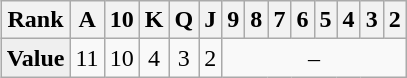<table class="wikitable" align="right">
<tr>
<th>Rank</th>
<th>A</th>
<th>10</th>
<th>K</th>
<th>Q</th>
<th>J</th>
<th>9</th>
<th>8</th>
<th>7</th>
<th>6</th>
<th>5</th>
<th>4</th>
<th>3</th>
<th>2</th>
</tr>
<tr align="center">
<td style="background:#efefef;"><strong>Value</strong></td>
<td>11</td>
<td>10</td>
<td>4</td>
<td>3</td>
<td>2</td>
<td colspan=8>–</td>
</tr>
</table>
